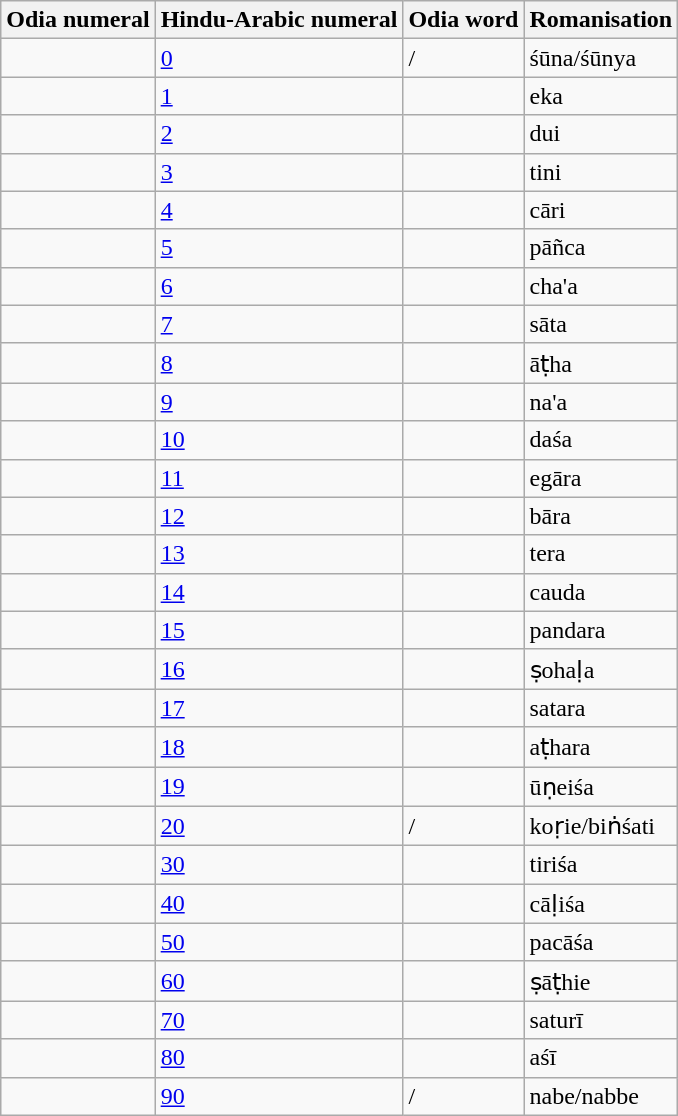<table class=wikitable>
<tr>
<th>Odia numeral</th>
<th>Hindu-Arabic numeral</th>
<th>Odia word</th>
<th>Romanisation</th>
</tr>
<tr>
<td></td>
<td><a href='#'>0</a></td>
<td>/</td>
<td>śūna/śūnya</td>
</tr>
<tr>
<td></td>
<td><a href='#'>1</a></td>
<td></td>
<td>eka</td>
</tr>
<tr>
<td></td>
<td><a href='#'>2</a></td>
<td></td>
<td>dui</td>
</tr>
<tr>
<td></td>
<td><a href='#'>3</a></td>
<td></td>
<td>tini</td>
</tr>
<tr>
<td></td>
<td><a href='#'>4</a></td>
<td></td>
<td>cāri</td>
</tr>
<tr>
<td></td>
<td><a href='#'>5</a></td>
<td></td>
<td>pāñca</td>
</tr>
<tr>
<td></td>
<td><a href='#'>6</a></td>
<td></td>
<td>cha'a</td>
</tr>
<tr>
<td></td>
<td><a href='#'>7</a></td>
<td></td>
<td>sāta</td>
</tr>
<tr>
<td></td>
<td><a href='#'>8</a></td>
<td></td>
<td>āṭha</td>
</tr>
<tr>
<td></td>
<td><a href='#'>9</a></td>
<td></td>
<td>na'a</td>
</tr>
<tr>
<td></td>
<td><a href='#'>10</a></td>
<td></td>
<td>daśa</td>
</tr>
<tr>
<td></td>
<td><a href='#'>11</a></td>
<td></td>
<td>egāra</td>
</tr>
<tr>
<td></td>
<td><a href='#'>12</a></td>
<td></td>
<td>bāra</td>
</tr>
<tr>
<td></td>
<td><a href='#'>13</a></td>
<td></td>
<td>tera</td>
</tr>
<tr>
<td></td>
<td><a href='#'>14</a></td>
<td></td>
<td>cauda</td>
</tr>
<tr>
<td></td>
<td><a href='#'>15</a></td>
<td></td>
<td>pandara</td>
</tr>
<tr>
<td></td>
<td><a href='#'>16</a></td>
<td></td>
<td>ṣohaḷa</td>
</tr>
<tr>
<td></td>
<td><a href='#'>17</a></td>
<td></td>
<td>satara</td>
</tr>
<tr>
<td></td>
<td><a href='#'>18</a></td>
<td></td>
<td>aṭhara</td>
</tr>
<tr>
<td></td>
<td><a href='#'>19</a></td>
<td></td>
<td>ūṇeiśa</td>
</tr>
<tr>
<td></td>
<td><a href='#'>20</a></td>
<td>/</td>
<td>koṛie/biṅśati</td>
</tr>
<tr>
<td></td>
<td><a href='#'>30</a></td>
<td></td>
<td>tiriśa</td>
</tr>
<tr>
<td></td>
<td><a href='#'>40</a></td>
<td></td>
<td>cāḷiśa</td>
</tr>
<tr>
<td></td>
<td><a href='#'>50</a></td>
<td></td>
<td>pacāśa</td>
</tr>
<tr>
<td></td>
<td><a href='#'>60</a></td>
<td></td>
<td>ṣāṭhie</td>
</tr>
<tr>
<td></td>
<td><a href='#'>70</a></td>
<td></td>
<td>saturī</td>
</tr>
<tr>
<td></td>
<td><a href='#'>80</a></td>
<td></td>
<td>aśī</td>
</tr>
<tr>
<td></td>
<td><a href='#'>90</a></td>
<td>/</td>
<td>nabe/nabbe</td>
</tr>
</table>
